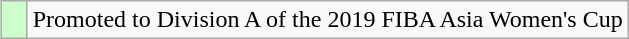<table class="wikitable" align=right>
<tr>
<td width=10px bgcolor=ccffcc></td>
<td>Promoted to Division A of the 2019 FIBA Asia Women's Cup</td>
</tr>
</table>
